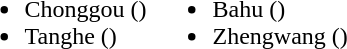<table>
<tr>
<td valign="top"><br><ul><li>Chonggou ()</li><li>Tanghe ()</li></ul></td>
<td valign="top"><br><ul><li>Bahu ()</li><li>Zhengwang ()</li></ul></td>
</tr>
</table>
